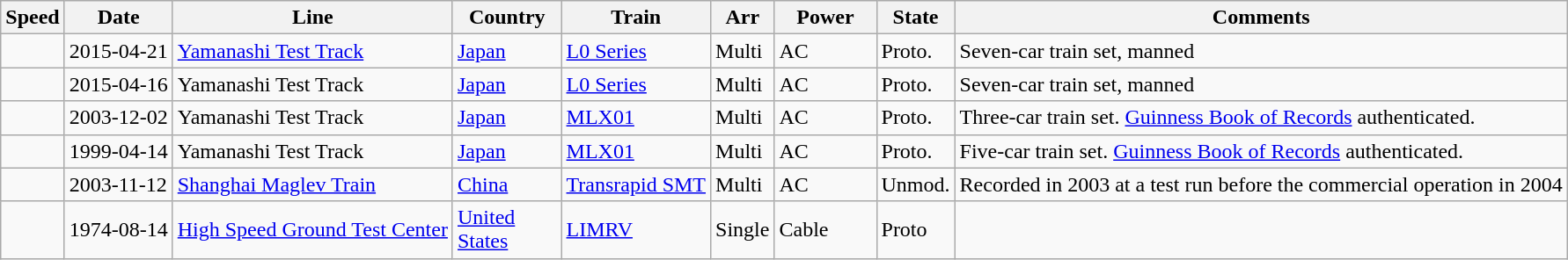<table class="wikitable sortable">
<tr>
<th scope="col">Speed</th>
<th scope="col">Date</th>
<th scope="col">Line</th>
<th scope="col" style="width:75px;">Country</th>
<th scope="col">Train</th>
<th scope="col">Arr                  </th>
<th scope="col" style="width:70px;">Power   </th>
<th scope="col">State                    </th>
<th scope="col">Comments</th>
</tr>
<tr>
<td></td>
<td>2015-04-21</td>
<td><a href='#'>Yamanashi Test Track</a></td>
<td><a href='#'>Japan</a></td>
<td><a href='#'>L0 Series</a></td>
<td>Multi</td>
<td>AC</td>
<td>Proto.</td>
<td>Seven-car train set, manned</td>
</tr>
<tr>
<td></td>
<td>2015-04-16</td>
<td>Yamanashi Test Track</td>
<td><a href='#'>Japan</a></td>
<td><a href='#'>L0 Series</a></td>
<td>Multi</td>
<td>AC</td>
<td>Proto.</td>
<td>Seven-car train set, manned</td>
</tr>
<tr>
<td></td>
<td>2003-12-02</td>
<td>Yamanashi Test Track</td>
<td><a href='#'>Japan</a></td>
<td><a href='#'>MLX01</a></td>
<td>Multi</td>
<td>AC</td>
<td>Proto.</td>
<td>Three-car train set. <a href='#'>Guinness Book of Records</a> authenticated.</td>
</tr>
<tr>
<td></td>
<td>1999-04-14</td>
<td>Yamanashi Test Track</td>
<td><a href='#'>Japan</a></td>
<td><a href='#'>MLX01</a></td>
<td>Multi</td>
<td>AC</td>
<td>Proto.</td>
<td>Five-car train set. <a href='#'>Guinness Book of Records</a> authenticated.</td>
</tr>
<tr>
<td></td>
<td>2003-11-12</td>
<td><a href='#'>Shanghai Maglev Train</a></td>
<td><a href='#'>China</a></td>
<td><a href='#'>Transrapid SMT</a></td>
<td>Multi</td>
<td>AC</td>
<td>Unmod.</td>
<td>Recorded in 2003 at a test run before the commercial operation in 2004</td>
</tr>
<tr>
<td></td>
<td>1974-08-14</td>
<td><a href='#'>High Speed Ground Test Center</a></td>
<td><a href='#'>United States</a></td>
<td><a href='#'>LIMRV</a></td>
<td>Single</td>
<td>Cable</td>
<td>Proto</td>
<td></td>
</tr>
</table>
